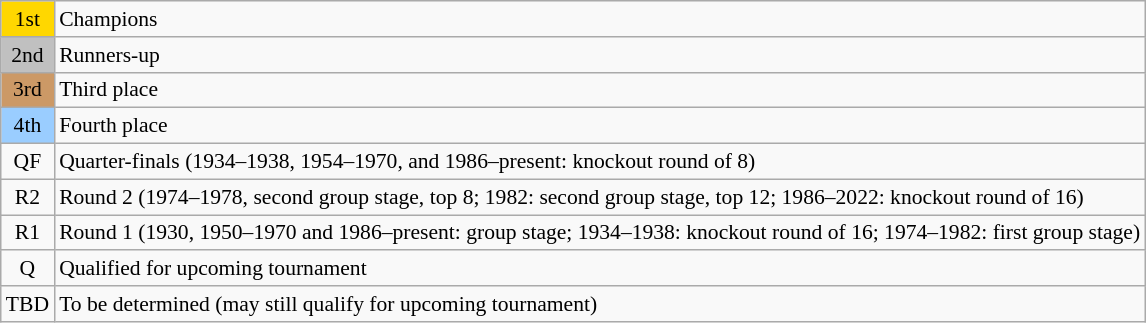<table class="wikitable" style="font-size:90%">
<tr>
<td style="text-align:center;width:10px;background:gold">1st</td>
<td>Champions</td>
</tr>
<tr>
<td style="text-align:center;width:10px;background:silver">2nd</td>
<td>Runners-up</td>
</tr>
<tr>
<td style="text-align:center;width:10px;background:#cc9966">3rd</td>
<td>Third place</td>
</tr>
<tr>
<td style="text-align:center;width:10px;background:#9acdff">4th</td>
<td>Fourth place</td>
</tr>
<tr>
<td style="text-align:center;width:10px">QF</td>
<td>Quarter-finals (1934–1938, 1954–1970, and 1986–present: knockout round of 8)</td>
</tr>
<tr>
<td style="text-align:center;width:10px">R2</td>
<td>Round 2 (1974–1978, second group stage, top 8; 1982: second group stage, top 12; 1986–2022: knockout round of 16)</td>
</tr>
<tr>
<td style="text-align:center;width:10px">R1</td>
<td>Round 1 (1930, 1950–1970 and 1986–present: group stage; 1934–1938: knockout round of 16; 1974–1982: first group stage)</td>
</tr>
<tr>
<td style="text-align:center;width:10px">Q</td>
<td>Qualified for upcoming tournament</td>
</tr>
<tr>
<td style="text-align:center;width:10px">TBD</td>
<td>To be determined (may still qualify for upcoming tournament)</td>
</tr>
</table>
